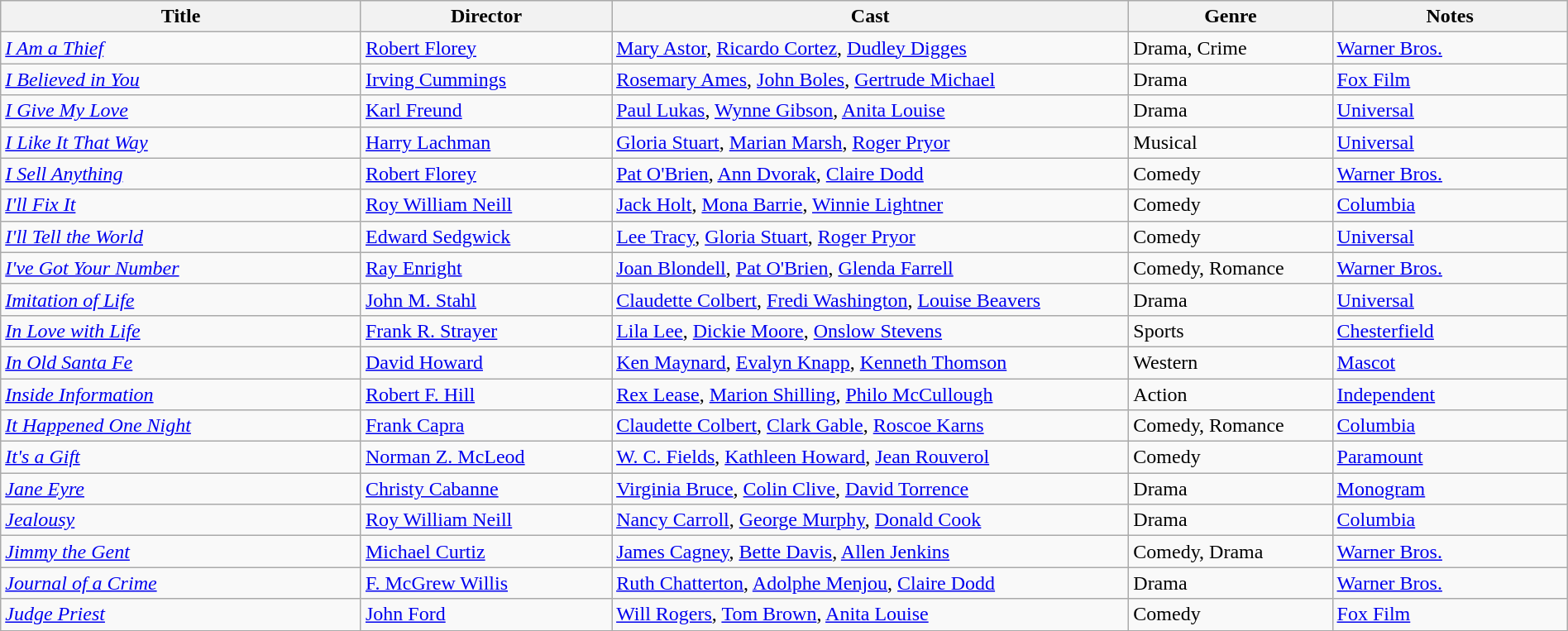<table class="wikitable" style="width:100%;">
<tr>
<th style="width:23%;">Title</th>
<th style="width:16%;">Director</th>
<th style="width:33%;">Cast</th>
<th style="width:13%;">Genre</th>
<th style="width:15%;">Notes</th>
</tr>
<tr>
<td><em><a href='#'>I Am a Thief</a></em></td>
<td><a href='#'>Robert Florey</a></td>
<td><a href='#'>Mary Astor</a>, <a href='#'>Ricardo Cortez</a>, <a href='#'>Dudley Digges</a></td>
<td>Drama, Crime</td>
<td><a href='#'>Warner Bros.</a></td>
</tr>
<tr>
<td><em><a href='#'>I Believed in You</a></em></td>
<td><a href='#'>Irving Cummings</a></td>
<td><a href='#'>Rosemary Ames</a>, <a href='#'>John Boles</a>, <a href='#'>Gertrude Michael</a></td>
<td>Drama</td>
<td><a href='#'>Fox Film</a></td>
</tr>
<tr>
<td><em><a href='#'>I Give My Love</a></em></td>
<td><a href='#'>Karl Freund</a></td>
<td><a href='#'>Paul Lukas</a>, <a href='#'>Wynne Gibson</a>, <a href='#'>Anita Louise</a></td>
<td>Drama</td>
<td><a href='#'>Universal</a></td>
</tr>
<tr>
<td><em><a href='#'>I Like It That Way</a></em></td>
<td><a href='#'>Harry Lachman</a></td>
<td><a href='#'>Gloria Stuart</a>, <a href='#'>Marian Marsh</a>, <a href='#'>Roger Pryor</a></td>
<td>Musical</td>
<td><a href='#'>Universal</a></td>
</tr>
<tr>
<td><em><a href='#'>I Sell Anything</a></em></td>
<td><a href='#'>Robert Florey</a></td>
<td><a href='#'>Pat O'Brien</a>, <a href='#'>Ann Dvorak</a>, <a href='#'>Claire Dodd</a></td>
<td>Comedy</td>
<td><a href='#'>Warner Bros.</a></td>
</tr>
<tr>
<td><em><a href='#'>I'll Fix It</a></em></td>
<td><a href='#'>Roy William Neill</a></td>
<td><a href='#'>Jack Holt</a>, <a href='#'>Mona Barrie</a>, <a href='#'>Winnie Lightner</a></td>
<td>Comedy</td>
<td><a href='#'>Columbia</a></td>
</tr>
<tr>
<td><em><a href='#'>I'll Tell the World</a></em></td>
<td><a href='#'>Edward Sedgwick</a></td>
<td><a href='#'>Lee Tracy</a>, <a href='#'>Gloria Stuart</a>, <a href='#'>Roger Pryor</a></td>
<td>Comedy</td>
<td><a href='#'>Universal</a></td>
</tr>
<tr>
<td><em><a href='#'>I've Got Your Number</a></em></td>
<td><a href='#'>Ray Enright</a></td>
<td><a href='#'>Joan Blondell</a>, <a href='#'>Pat O'Brien</a>, <a href='#'>Glenda Farrell</a></td>
<td>Comedy, Romance</td>
<td><a href='#'>Warner Bros.</a></td>
</tr>
<tr>
<td><em><a href='#'>Imitation of Life</a></em></td>
<td><a href='#'>John M. Stahl</a></td>
<td><a href='#'>Claudette Colbert</a>, <a href='#'>Fredi Washington</a>, <a href='#'>Louise Beavers</a></td>
<td>Drama</td>
<td><a href='#'>Universal</a></td>
</tr>
<tr>
<td><em><a href='#'>In Love with Life</a></em></td>
<td><a href='#'>Frank R. Strayer</a></td>
<td><a href='#'>Lila Lee</a>, <a href='#'>Dickie Moore</a>, <a href='#'>Onslow Stevens</a></td>
<td>Sports</td>
<td><a href='#'>Chesterfield</a></td>
</tr>
<tr>
<td><em><a href='#'>In Old Santa Fe</a></em></td>
<td><a href='#'>David Howard</a></td>
<td><a href='#'>Ken Maynard</a>, <a href='#'>Evalyn Knapp</a>, <a href='#'>Kenneth Thomson</a></td>
<td>Western</td>
<td><a href='#'>Mascot</a></td>
</tr>
<tr>
<td><em><a href='#'>Inside Information</a></em></td>
<td><a href='#'>Robert F. Hill</a></td>
<td><a href='#'>Rex Lease</a>, <a href='#'>Marion Shilling</a>, <a href='#'>Philo McCullough</a></td>
<td>Action</td>
<td><a href='#'>Independent</a></td>
</tr>
<tr>
<td><em><a href='#'>It Happened One Night</a></em></td>
<td><a href='#'>Frank Capra</a></td>
<td><a href='#'>Claudette Colbert</a>, <a href='#'>Clark Gable</a>, <a href='#'>Roscoe Karns</a></td>
<td>Comedy, Romance</td>
<td><a href='#'>Columbia</a></td>
</tr>
<tr>
<td><em><a href='#'>It's a Gift</a></em></td>
<td><a href='#'>Norman Z. McLeod</a></td>
<td><a href='#'>W. C. Fields</a>, <a href='#'>Kathleen Howard</a>, <a href='#'>Jean Rouverol</a></td>
<td>Comedy</td>
<td><a href='#'>Paramount</a></td>
</tr>
<tr>
<td><em><a href='#'>Jane Eyre</a></em></td>
<td><a href='#'>Christy Cabanne</a></td>
<td><a href='#'>Virginia Bruce</a>, <a href='#'>Colin Clive</a>, <a href='#'>David Torrence</a></td>
<td>Drama</td>
<td><a href='#'>Monogram</a></td>
</tr>
<tr>
<td><em><a href='#'>Jealousy</a></em></td>
<td><a href='#'>Roy William Neill</a></td>
<td><a href='#'>Nancy Carroll</a>, <a href='#'>George Murphy</a>, <a href='#'>Donald Cook</a></td>
<td>Drama</td>
<td><a href='#'>Columbia</a></td>
</tr>
<tr>
<td><em><a href='#'>Jimmy the Gent</a></em></td>
<td><a href='#'>Michael Curtiz</a></td>
<td><a href='#'>James Cagney</a>, <a href='#'>Bette Davis</a>, <a href='#'>Allen Jenkins</a></td>
<td>Comedy, Drama</td>
<td><a href='#'>Warner Bros.</a></td>
</tr>
<tr>
<td><em><a href='#'>Journal of a Crime</a></em></td>
<td><a href='#'>F. McGrew Willis</a></td>
<td><a href='#'>Ruth Chatterton</a>, <a href='#'>Adolphe Menjou</a>, <a href='#'>Claire Dodd</a></td>
<td>Drama</td>
<td><a href='#'>Warner Bros.</a></td>
</tr>
<tr>
<td><em><a href='#'>Judge Priest</a></em></td>
<td><a href='#'>John Ford</a></td>
<td><a href='#'>Will Rogers</a>, <a href='#'>Tom Brown</a>, <a href='#'>Anita Louise</a></td>
<td>Comedy</td>
<td><a href='#'>Fox Film</a></td>
</tr>
<tr>
</tr>
</table>
